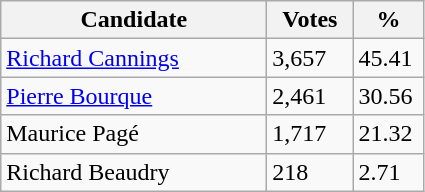<table class="wikitable">
<tr>
<th style="width: 170px">Candidate</th>
<th style="width: 50px">Votes</th>
<th style="width: 40px">%</th>
</tr>
<tr>
<td><a href='#'>Richard Cannings</a></td>
<td>3,657</td>
<td>45.41</td>
</tr>
<tr>
<td><a href='#'>Pierre Bourque</a></td>
<td>2,461</td>
<td>30.56</td>
</tr>
<tr>
<td>Maurice Pagé</td>
<td>1,717</td>
<td>21.32</td>
</tr>
<tr>
<td>Richard Beaudry</td>
<td>218</td>
<td>2.71</td>
</tr>
</table>
